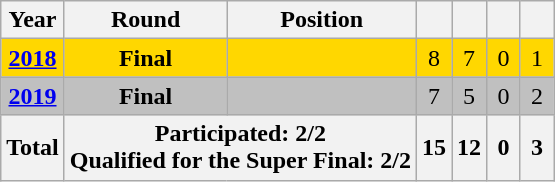<table class="wikitable" style="text-align: center;">
<tr>
<th>Year</th>
<th>Round</th>
<th>Position</th>
<th width="15"></th>
<th width="15"></th>
<th width="15"></th>
<th width="15"></th>
</tr>
<tr style="background:gold;">
<td> <strong><a href='#'>2018</a></strong></td>
<td><strong>Final</strong></td>
<td></td>
<td>8</td>
<td>7</td>
<td>0</td>
<td>1</td>
</tr>
<tr - style="background:silver;">
<td> <strong><a href='#'>2019</a></strong></td>
<td><strong>Final </strong></td>
<td></td>
<td>7</td>
<td>5</td>
<td>0</td>
<td>2</td>
</tr>
<tr>
<th>Total</th>
<th colspan="2">Participated: 2/2<br>Qualified for the Super Final: 2/2</th>
<th>15</th>
<th>12</th>
<th>0</th>
<th>3</th>
</tr>
</table>
